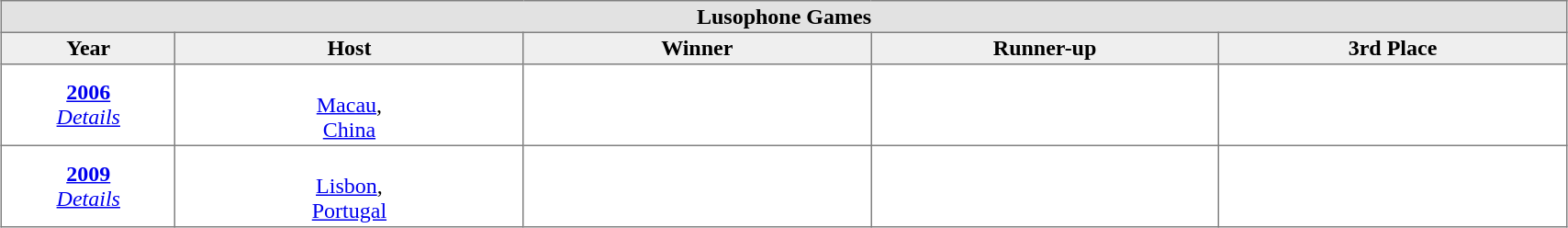<table class="toccolours" border="1" cellpadding="2" style="border-collapse: collapse; text-align: center; width: 90%; margin: 0 auto;">
<tr style= "background: #e2e2e2;">
<th colspan=5 width=100%>Lusophone Games</th>
</tr>
<tr style="background: #efefef;">
<th width=10%>Year</th>
<th width=20%>Host</th>
<th width=20%>Winner</th>
<th width=20%>Runner-up</th>
<th width=20%>3rd Place</th>
</tr>
<tr align=center>
<td><strong><a href='#'>2006</a></strong><br><em><a href='#'>Details</a></em></td>
<td><br><a href='#'>Macau</a>,<br> <a href='#'>China</a></td>
<td><strong></strong></td>
<td></td>
<td></td>
</tr>
<tr align=center>
<td><strong><a href='#'>2009</a></strong><br><em><a href='#'>Details</a></em></td>
<td><br><a href='#'>Lisbon</a>,<br> <a href='#'>Portugal</a></td>
<td><strong></strong></td>
<td></td>
<td></td>
</tr>
</table>
